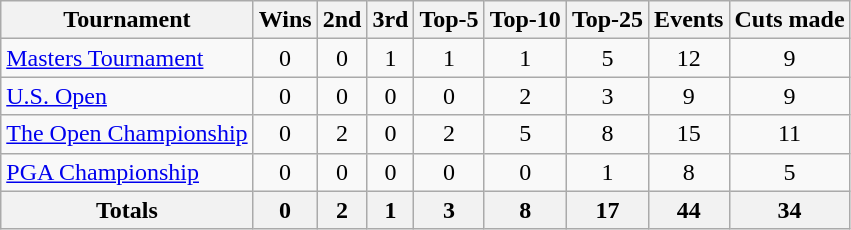<table class=wikitable style=text-align:center>
<tr>
<th>Tournament</th>
<th>Wins</th>
<th>2nd</th>
<th>3rd</th>
<th>Top-5</th>
<th>Top-10</th>
<th>Top-25</th>
<th>Events</th>
<th>Cuts made</th>
</tr>
<tr>
<td align=left><a href='#'>Masters Tournament</a></td>
<td>0</td>
<td>0</td>
<td>1</td>
<td>1</td>
<td>1</td>
<td>5</td>
<td>12</td>
<td>9</td>
</tr>
<tr>
<td align=left><a href='#'>U.S. Open</a></td>
<td>0</td>
<td>0</td>
<td>0</td>
<td>0</td>
<td>2</td>
<td>3</td>
<td>9</td>
<td>9</td>
</tr>
<tr>
<td align=left><a href='#'>The Open Championship</a></td>
<td>0</td>
<td>2</td>
<td>0</td>
<td>2</td>
<td>5</td>
<td>8</td>
<td>15</td>
<td>11</td>
</tr>
<tr>
<td align=left><a href='#'>PGA Championship</a></td>
<td>0</td>
<td>0</td>
<td>0</td>
<td>0</td>
<td>0</td>
<td>1</td>
<td>8</td>
<td>5</td>
</tr>
<tr>
<th>Totals</th>
<th>0</th>
<th>2</th>
<th>1</th>
<th>3</th>
<th>8</th>
<th>17</th>
<th>44</th>
<th>34</th>
</tr>
</table>
